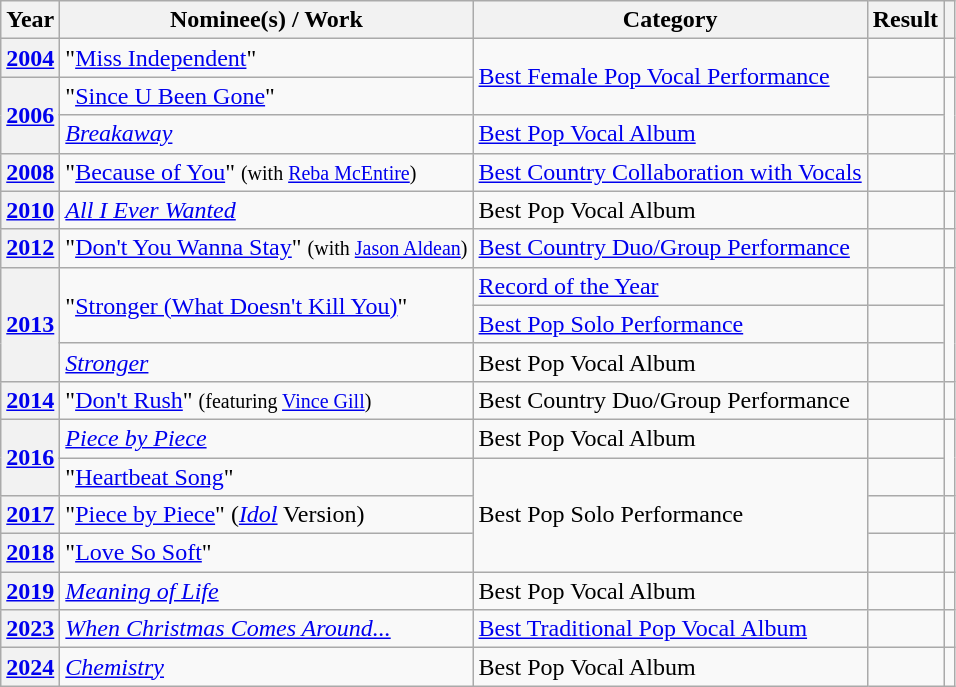<table class="wikitable plainrowheaders">
<tr>
<th>Year</th>
<th>Nominee(s) / Work</th>
<th>Category</th>
<th>Result</th>
<th></th>
</tr>
<tr>
<th scope="row"><a href='#'>2004</a></th>
<td>"<a href='#'>Miss Independent</a>"</td>
<td rowspan="2"><a href='#'>Best Female Pop Vocal Performance</a></td>
<td></td>
<td align="center"></td>
</tr>
<tr>
<th scope="row" rowspan="2"><a href='#'>2006</a></th>
<td>"<a href='#'>Since U Been Gone</a>"</td>
<td></td>
<td align="center" rowspan="2"></td>
</tr>
<tr>
<td><em><a href='#'>Breakaway</a></em></td>
<td><a href='#'>Best Pop Vocal Album</a></td>
<td></td>
</tr>
<tr>
<th scope="row"><a href='#'>2008</a></th>
<td>"<a href='#'>Because of You</a>" <small>(with <a href='#'>Reba McEntire</a>)</small></td>
<td><a href='#'>Best Country Collaboration with Vocals</a></td>
<td></td>
<td align="center"></td>
</tr>
<tr>
<th scope="row"><a href='#'>2010</a></th>
<td><em><a href='#'>All I Ever Wanted</a></em></td>
<td>Best Pop Vocal Album</td>
<td></td>
<td align="center"></td>
</tr>
<tr>
<th scope="row"><a href='#'>2012</a></th>
<td>"<a href='#'>Don't You Wanna Stay</a>" <small>(with <a href='#'>Jason Aldean</a>)</small></td>
<td><a href='#'>Best Country Duo/Group Performance</a></td>
<td></td>
<td align="center"></td>
</tr>
<tr>
<th scope="row" rowspan="3"><a href='#'>2013</a></th>
<td rowspan="2">"<a href='#'>Stronger (What Doesn't Kill You)</a>"</td>
<td><a href='#'>Record of the Year</a></td>
<td></td>
<td align="center" rowspan="3"><br></td>
</tr>
<tr>
<td><a href='#'>Best Pop Solo Performance</a></td>
<td></td>
</tr>
<tr>
<td><em><a href='#'>Stronger</a></em></td>
<td>Best Pop Vocal Album</td>
<td></td>
</tr>
<tr>
<th scope="row"><a href='#'>2014</a></th>
<td>"<a href='#'>Don't Rush</a>" <small>(featuring <a href='#'>Vince Gill</a>)</small></td>
<td>Best Country Duo/Group Performance</td>
<td></td>
<td align="center"></td>
</tr>
<tr>
<th scope="row" rowspan="2"><a href='#'>2016</a></th>
<td><em><a href='#'>Piece by Piece</a></em></td>
<td>Best Pop Vocal Album</td>
<td></td>
<td align="center" rowspan="2"></td>
</tr>
<tr>
<td>"<a href='#'>Heartbeat Song</a>"</td>
<td rowspan="3">Best Pop Solo Performance</td>
<td></td>
</tr>
<tr>
<th scope="row"><a href='#'>2017</a></th>
<td>"<a href='#'>Piece by Piece</a>" (<em><a href='#'>Idol</a></em> Version)</td>
<td></td>
<td align="center"></td>
</tr>
<tr>
<th scope="row"><a href='#'>2018</a></th>
<td>"<a href='#'>Love So Soft</a>"</td>
<td></td>
<td style="text-align:center;"></td>
</tr>
<tr>
<th scope="row"><a href='#'>2019</a></th>
<td><em><a href='#'>Meaning of Life</a></em></td>
<td>Best Pop Vocal Album</td>
<td></td>
<td style="text-align:center;"></td>
</tr>
<tr>
<th scope="row"><a href='#'>2023</a></th>
<td><em><a href='#'>When Christmas Comes Around...</a></em></td>
<td><a href='#'>Best Traditional Pop Vocal Album</a></td>
<td></td>
<td style="text-align:center;"></td>
</tr>
<tr>
<th scope="row"><a href='#'>2024</a></th>
<td><em><a href='#'>Chemistry</a></em></td>
<td>Best Pop Vocal Album</td>
<td></td>
<td style="text-align:center;"></td>
</tr>
</table>
